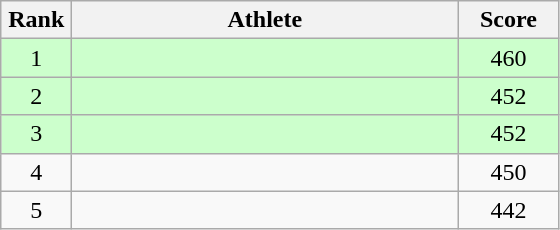<table class=wikitable style="text-align:center">
<tr>
<th width=40>Rank</th>
<th width=250>Athlete</th>
<th width=60>Score</th>
</tr>
<tr bgcolor="ccffcc">
<td>1</td>
<td align=left></td>
<td>460</td>
</tr>
<tr bgcolor="ccffcc">
<td>2</td>
<td align=left></td>
<td>452</td>
</tr>
<tr bgcolor="ccffcc">
<td>3</td>
<td align=left></td>
<td>452</td>
</tr>
<tr>
<td>4</td>
<td align=left></td>
<td>450</td>
</tr>
<tr>
<td>5</td>
<td align=left></td>
<td>442</td>
</tr>
</table>
